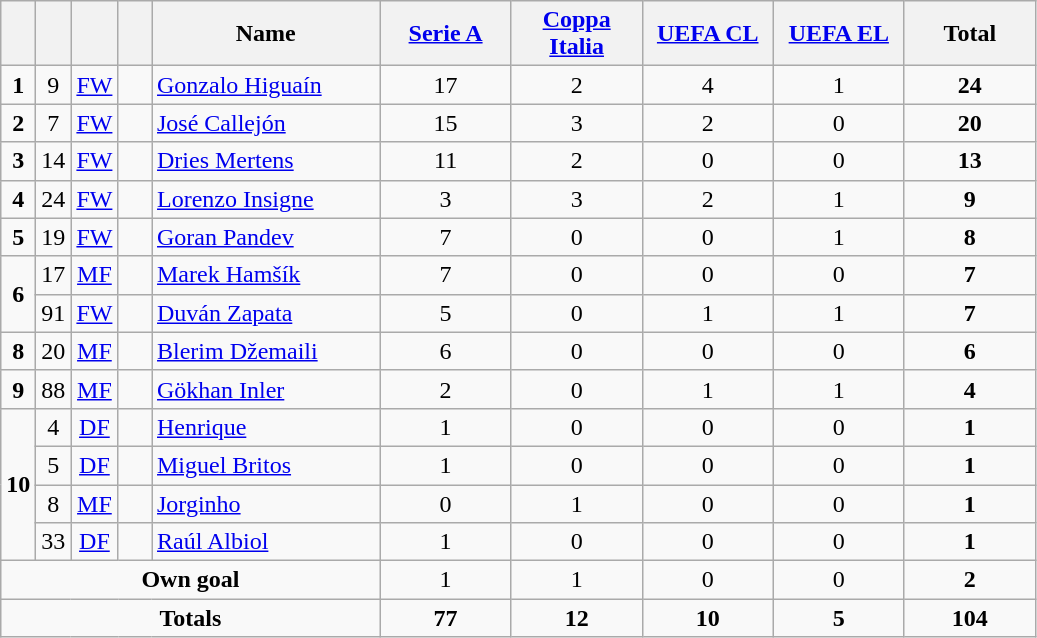<table class="wikitable" style="text-align:center">
<tr>
<th width=15></th>
<th width=15></th>
<th width=15></th>
<th width=15></th>
<th width=145>Name</th>
<th width=80><a href='#'>Serie A</a></th>
<th width=80><a href='#'>Coppa Italia</a></th>
<th width=80><a href='#'>UEFA CL</a></th>
<th width=80><a href='#'>UEFA EL</a></th>
<th width=80>Total</th>
</tr>
<tr>
<td><strong>1</strong></td>
<td>9</td>
<td><a href='#'>FW</a></td>
<td></td>
<td align=left><a href='#'>Gonzalo Higuaín</a></td>
<td>17</td>
<td>2</td>
<td>4</td>
<td>1</td>
<td><strong>24</strong></td>
</tr>
<tr>
<td><strong>2</strong></td>
<td>7</td>
<td><a href='#'>FW</a></td>
<td></td>
<td align=left><a href='#'>José Callejón</a></td>
<td>15</td>
<td>3</td>
<td>2</td>
<td>0</td>
<td><strong>20</strong></td>
</tr>
<tr>
<td><strong>3</strong></td>
<td>14</td>
<td><a href='#'>FW</a></td>
<td></td>
<td align=left><a href='#'>Dries Mertens</a></td>
<td>11</td>
<td>2</td>
<td>0</td>
<td>0</td>
<td><strong>13</strong></td>
</tr>
<tr>
<td><strong>4</strong></td>
<td>24</td>
<td><a href='#'>FW</a></td>
<td></td>
<td align=left><a href='#'>Lorenzo Insigne</a></td>
<td>3</td>
<td>3</td>
<td>2</td>
<td>1</td>
<td><strong>9</strong></td>
</tr>
<tr>
<td><strong>5</strong></td>
<td>19</td>
<td><a href='#'>FW</a></td>
<td></td>
<td align=left><a href='#'>Goran Pandev</a></td>
<td>7</td>
<td>0</td>
<td>0</td>
<td>1</td>
<td><strong>8</strong></td>
</tr>
<tr>
<td rowspan=2><strong>6</strong></td>
<td>17</td>
<td><a href='#'>MF</a></td>
<td></td>
<td align=left><a href='#'>Marek Hamšík</a></td>
<td>7</td>
<td>0</td>
<td>0</td>
<td>0</td>
<td><strong>7</strong></td>
</tr>
<tr>
<td>91</td>
<td><a href='#'>FW</a></td>
<td></td>
<td align=left><a href='#'>Duván Zapata</a></td>
<td>5</td>
<td>0</td>
<td>1</td>
<td>1</td>
<td><strong>7</strong></td>
</tr>
<tr>
<td><strong>8</strong></td>
<td>20</td>
<td><a href='#'>MF</a></td>
<td></td>
<td align=left><a href='#'>Blerim Džemaili</a></td>
<td>6</td>
<td>0</td>
<td>0</td>
<td>0</td>
<td><strong>6</strong></td>
</tr>
<tr>
<td><strong>9</strong></td>
<td>88</td>
<td><a href='#'>MF</a></td>
<td></td>
<td align=left><a href='#'>Gökhan Inler</a></td>
<td>2</td>
<td>0</td>
<td>1</td>
<td>1</td>
<td><strong>4</strong></td>
</tr>
<tr>
<td rowspan=4><strong>10</strong></td>
<td>4</td>
<td><a href='#'>DF</a></td>
<td></td>
<td align=left><a href='#'>Henrique</a></td>
<td>1</td>
<td>0</td>
<td>0</td>
<td>0</td>
<td><strong>1</strong></td>
</tr>
<tr>
<td>5</td>
<td><a href='#'>DF</a></td>
<td></td>
<td align=left><a href='#'>Miguel Britos</a></td>
<td>1</td>
<td>0</td>
<td>0</td>
<td>0</td>
<td><strong>1</strong></td>
</tr>
<tr>
<td>8</td>
<td><a href='#'>MF</a></td>
<td></td>
<td align=left><a href='#'>Jorginho</a></td>
<td>0</td>
<td>1</td>
<td>0</td>
<td>0</td>
<td><strong>1</strong></td>
</tr>
<tr>
<td>33</td>
<td><a href='#'>DF</a></td>
<td></td>
<td align=left><a href='#'>Raúl Albiol</a></td>
<td>1</td>
<td>0</td>
<td>0</td>
<td>0</td>
<td><strong>1</strong></td>
</tr>
<tr>
<td colspan=5><strong>Own goal</strong></td>
<td>1</td>
<td>1</td>
<td>0</td>
<td>0</td>
<td><strong>2</strong></td>
</tr>
<tr>
<td colspan=5><strong>Totals</strong></td>
<td><strong>77</strong></td>
<td><strong>12</strong></td>
<td><strong>10</strong></td>
<td><strong>5</strong></td>
<td><strong>104</strong></td>
</tr>
</table>
